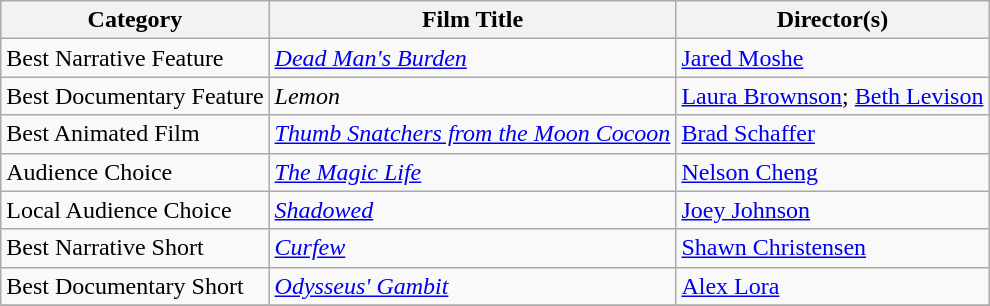<table class="wikitable">
<tr>
<th>Category</th>
<th>Film Title</th>
<th>Director(s)</th>
</tr>
<tr>
<td>Best Narrative Feature</td>
<td><em><a href='#'>Dead Man's Burden</a></em></td>
<td><a href='#'>Jared Moshe</a></td>
</tr>
<tr>
<td>Best Documentary Feature</td>
<td><em>Lemon</em></td>
<td><a href='#'>Laura Brownson</a>; <a href='#'>Beth Levison</a></td>
</tr>
<tr>
<td>Best Animated Film</td>
<td><em><a href='#'>Thumb Snatchers from the Moon Cocoon</a></em></td>
<td><a href='#'>Brad Schaffer</a></td>
</tr>
<tr>
<td>Audience Choice</td>
<td><em><a href='#'>The Magic Life</a></em></td>
<td><a href='#'>Nelson Cheng</a></td>
</tr>
<tr>
<td>Local Audience Choice</td>
<td><em><a href='#'>Shadowed</a></em></td>
<td><a href='#'>Joey Johnson</a></td>
</tr>
<tr>
<td>Best Narrative Short</td>
<td><em><a href='#'>Curfew</a></em></td>
<td><a href='#'>Shawn Christensen</a></td>
</tr>
<tr>
<td>Best Documentary Short</td>
<td><em><a href='#'>Odysseus' Gambit</a></em></td>
<td><a href='#'>Alex Lora</a></td>
</tr>
<tr>
</tr>
</table>
